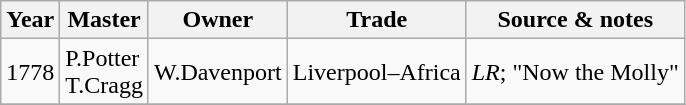<table class=" wikitable">
<tr>
<th>Year</th>
<th>Master</th>
<th>Owner</th>
<th>Trade</th>
<th>Source & notes</th>
</tr>
<tr>
<td>1778</td>
<td>P.Potter<br>T.Cragg</td>
<td>W.Davenport</td>
<td>Liverpool–Africa</td>
<td><em>LR</em>; "Now the Molly"</td>
</tr>
<tr>
</tr>
</table>
